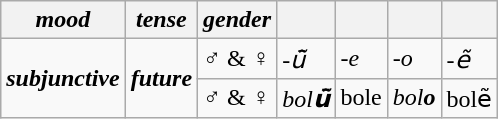<table class="wikitable">
<tr>
<th><em>mood</em></th>
<th><em>tense</em></th>
<th><em>gender</em></th>
<th></th>
<th></th>
<th></th>
<th></th>
</tr>
<tr>
<td rowspan="2"><strong><em>subjunctive</em></strong></td>
<td rowspan="2"><strong><em>future</em></strong></td>
<td>♂ & ♀</td>
<td><em>-ū̃</em></td>
<td><em>-e</em></td>
<td><em>-o</em></td>
<td><em>-ẽ</em></td>
</tr>
<tr>
<td>♂ & ♀</td>
<td><em>bol<strong>ū̃<strong><em></td>
<td></em>bol</strong>e</em></strong></td>
<td><em>bol<strong>o<strong><em></td>
<td></em>bol</strong>ẽ</em></strong></td>
</tr>
</table>
